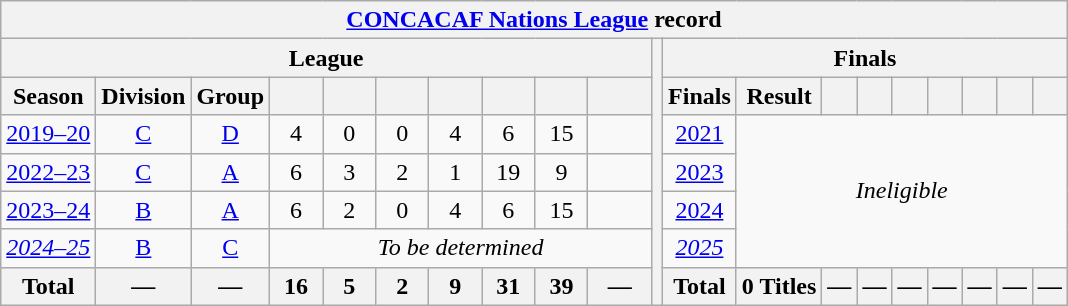<table class="wikitable" style="text-align: center;">
<tr>
<th colspan="20"><a href='#'>CONCACAF Nations League</a> record</th>
</tr>
<tr>
<th colspan="10">League</th>
<th rowspan="7"></th>
<th colspan="9">Finals</th>
</tr>
<tr>
<th>Season</th>
<th>Division</th>
<th>Group</th>
<th width="28"></th>
<th width="28"></th>
<th width="28"></th>
<th width="28"></th>
<th width="28"></th>
<th width="28"></th>
<th width="35"></th>
<th><strong>Finals</strong></th>
<th><strong>Result</strong></th>
<th></th>
<th></th>
<th></th>
<th></th>
<th></th>
<th></th>
<th></th>
</tr>
<tr>
<td><a href='#'>2019–20</a></td>
<td><a href='#'>C</a></td>
<td><a href='#'>D</a></td>
<td>4</td>
<td>0</td>
<td>0</td>
<td>4</td>
<td>6</td>
<td>15</td>
<td></td>
<td> <a href='#'>2021</a></td>
<td colspan="8" rowspan="4"><em>Ineligible</em></td>
</tr>
<tr>
<td><a href='#'>2022–23</a></td>
<td><a href='#'>C</a></td>
<td><a href='#'>A</a></td>
<td>6</td>
<td>3</td>
<td>2</td>
<td>1</td>
<td>19</td>
<td>9</td>
<td></td>
<td> <a href='#'>2023</a></td>
</tr>
<tr>
<td><a href='#'>2023–24</a></td>
<td><a href='#'>B</a></td>
<td><a href='#'>A</a></td>
<td>6</td>
<td>2</td>
<td>0</td>
<td>4</td>
<td>6</td>
<td>15</td>
<td></td>
<td> <a href='#'>2024</a></td>
</tr>
<tr>
<td><a href='#'><em>2024–25</em></a></td>
<td><a href='#'>B</a></td>
<td><a href='#'>C</a></td>
<td colspan="7"><em>To be determined</em></td>
<td> <a href='#'><em>2025</em></a></td>
</tr>
<tr>
<th>Total</th>
<th><strong>—</strong></th>
<th><strong>—</strong></th>
<th>16</th>
<th>5</th>
<th>2</th>
<th>9</th>
<th>31</th>
<th>39</th>
<th><strong>—</strong></th>
<th><strong>Total</strong></th>
<th><strong>0 Titles</strong></th>
<th><strong>—</strong></th>
<th><strong>—</strong></th>
<th><strong>—</strong></th>
<th><strong>—</strong></th>
<th><strong>—</strong></th>
<th><strong>—</strong></th>
<th><strong>—</strong></th>
</tr>
</table>
